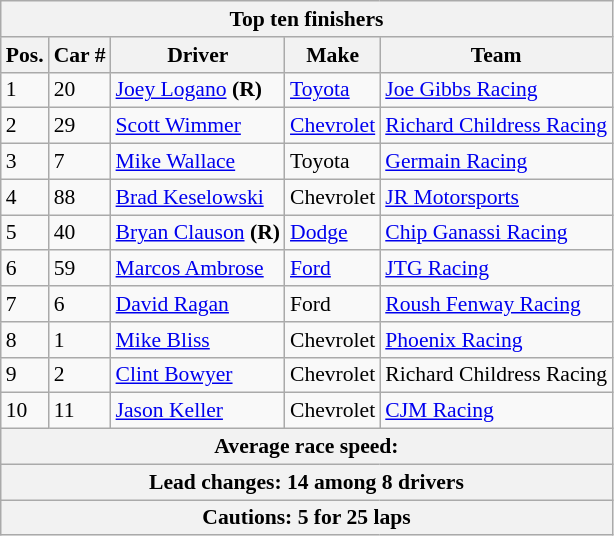<table class="wikitable" style="font-size: 90%;">
<tr>
<th colspan=9>Top ten finishers</th>
</tr>
<tr>
<th>Pos.</th>
<th>Car #</th>
<th>Driver</th>
<th>Make</th>
<th>Team</th>
</tr>
<tr>
<td>1</td>
<td>20</td>
<td><a href='#'>Joey Logano</a> <strong>(R)</strong></td>
<td><a href='#'>Toyota</a></td>
<td><a href='#'>Joe Gibbs Racing</a></td>
</tr>
<tr>
<td>2</td>
<td>29</td>
<td><a href='#'>Scott Wimmer</a></td>
<td><a href='#'>Chevrolet</a></td>
<td><a href='#'>Richard Childress Racing</a></td>
</tr>
<tr>
<td>3</td>
<td>7</td>
<td><a href='#'>Mike Wallace</a></td>
<td>Toyota</td>
<td><a href='#'>Germain Racing</a></td>
</tr>
<tr>
<td>4</td>
<td>88</td>
<td><a href='#'>Brad Keselowski</a></td>
<td>Chevrolet</td>
<td><a href='#'>JR Motorsports</a></td>
</tr>
<tr>
<td>5</td>
<td>40</td>
<td><a href='#'>Bryan Clauson</a> <strong>(R)</strong></td>
<td><a href='#'>Dodge</a></td>
<td><a href='#'>Chip Ganassi Racing</a></td>
</tr>
<tr>
<td>6</td>
<td>59</td>
<td><a href='#'>Marcos Ambrose</a></td>
<td><a href='#'>Ford</a></td>
<td><a href='#'>JTG Racing</a></td>
</tr>
<tr>
<td>7</td>
<td>6</td>
<td><a href='#'>David Ragan</a></td>
<td>Ford</td>
<td><a href='#'>Roush Fenway Racing</a></td>
</tr>
<tr>
<td>8</td>
<td>1</td>
<td><a href='#'>Mike Bliss</a></td>
<td>Chevrolet</td>
<td><a href='#'>Phoenix Racing</a></td>
</tr>
<tr>
<td>9</td>
<td>2</td>
<td><a href='#'>Clint Bowyer</a></td>
<td>Chevrolet</td>
<td>Richard Childress Racing</td>
</tr>
<tr>
<td>10</td>
<td>11</td>
<td><a href='#'>Jason Keller</a></td>
<td>Chevrolet</td>
<td><a href='#'>CJM Racing</a></td>
</tr>
<tr>
<th colspan=9>Average race speed: </th>
</tr>
<tr>
<th colspan=9>Lead changes: 14 among 8 drivers</th>
</tr>
<tr>
<th colspan=9>Cautions: 5 for 25 laps</th>
</tr>
</table>
